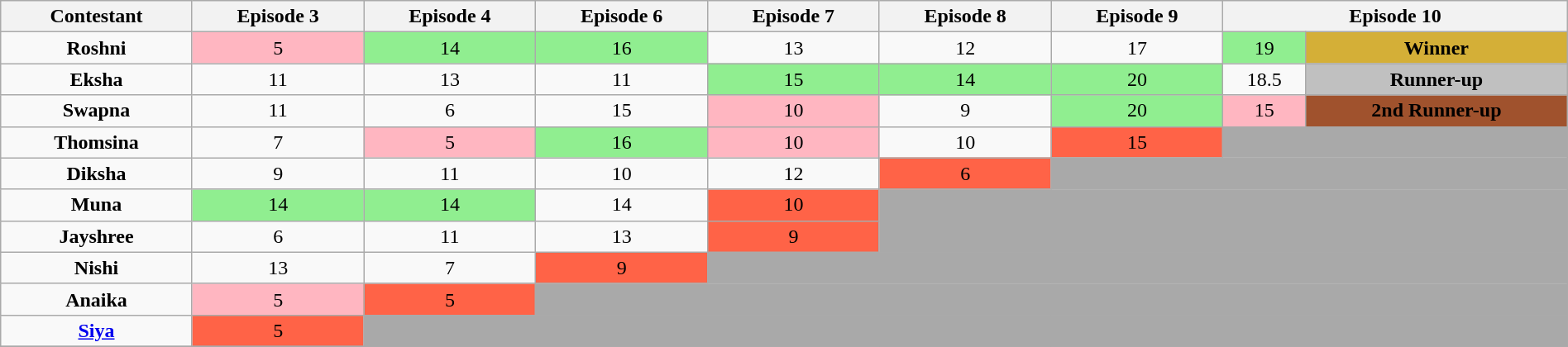<table class="wikitable sortable" style="text-align:center; width:100%; font-size:100%">
<tr>
<th>Contestant</th>
<th>Episode 3</th>
<th>Episode 4</th>
<th>Episode 6</th>
<th>Episode 7</th>
<th>Episode 8</th>
<th>Episode 9</th>
<th colspan="2">Episode 10</th>
</tr>
<tr>
<td><strong>Roshni</strong></td>
<td bgcolor="lightpink">5</td>
<td bgcolor="lightgreen">14</td>
<td bgcolor="lightgreen">16</td>
<td>13</td>
<td>12</td>
<td>17</td>
<td bgcolor="lightgreen">19</td>
<td bgcolor="#D4AF37"><strong>Winner</strong></td>
</tr>
<tr>
<td><strong>Eksha</strong></td>
<td>11</td>
<td>13</td>
<td>11</td>
<td bgcolor="lightgreen">15</td>
<td bgcolor="lightgreen">14</td>
<td bgcolor="lightgreen">20</td>
<td>18.5</td>
<td bgcolor="silver"><strong>Runner-up</strong></td>
</tr>
<tr>
<td><strong>Swapna</strong></td>
<td>11</td>
<td>6</td>
<td>15</td>
<td bgcolor="lightpink">10</td>
<td>9</td>
<td bgcolor="lightgreen">20</td>
<td bgcolor="lightpink">15</td>
<td bgcolor="sienna"><strong>2nd Runner-up</strong></td>
</tr>
<tr>
<td><strong>Thomsina</strong></td>
<td>7</td>
<td bgcolor="lightpink">5</td>
<td bgcolor="lightgreen">16</td>
<td bgcolor="lightpink">10</td>
<td>10</td>
<td bgcolor="tomato">15</td>
<td colspan="2" bgcolor="darkgrey"></td>
</tr>
<tr>
<td><strong>Diksha</strong></td>
<td>9</td>
<td>11</td>
<td>10</td>
<td>12</td>
<td bgcolor="tomato">6</td>
<td colspan="3" bgcolor="darkgrey"></td>
</tr>
<tr>
<td><strong>Muna</strong></td>
<td bgcolor="lightgreen">14</td>
<td bgcolor="lightgreen">14</td>
<td>14</td>
<td bgcolor="tomato">10</td>
<td colspan="4" bgcolor="darkgrey"></td>
</tr>
<tr>
<td><strong>Jayshree</strong></td>
<td>6</td>
<td>11</td>
<td>13</td>
<td bgcolor="tomato">9</td>
<td colspan="4" bgcolor="darkgrey"></td>
</tr>
<tr>
<td><strong>Nishi</strong></td>
<td>13</td>
<td>7</td>
<td bgcolor="tomato">9</td>
<td colspan="5" bgcolor="darkgrey"></td>
</tr>
<tr>
<td><strong>Anaika</strong></td>
<td bgcolor="lightpink">5</td>
<td bgcolor="tomato">5</td>
<td colspan="6" bgcolor="darkgrey"></td>
</tr>
<tr>
<td><strong><a href='#'>Siya</a></strong></td>
<td bgcolor="tomato">5</td>
<td colspan="7" bgcolor="darkgrey"></td>
</tr>
<tr>
</tr>
</table>
